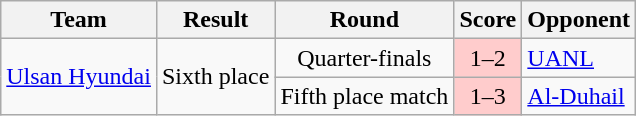<table class="wikitable" style="text-align:center">
<tr>
<th>Team</th>
<th>Result</th>
<th>Round</th>
<th>Score</th>
<th>Opponent</th>
</tr>
<tr>
<td rowspan="2"><a href='#'>Ulsan Hyundai</a></td>
<td rowspan="2">Sixth place</td>
<td>Quarter-finals</td>
<td bgcolor="#fcc">1–2</td>
<td align="left"> <a href='#'>UANL</a></td>
</tr>
<tr>
<td align="left">Fifth place match</td>
<td bgcolor="#fcc">1–3</td>
<td align="left"> <a href='#'>Al-Duhail</a></td>
</tr>
</table>
